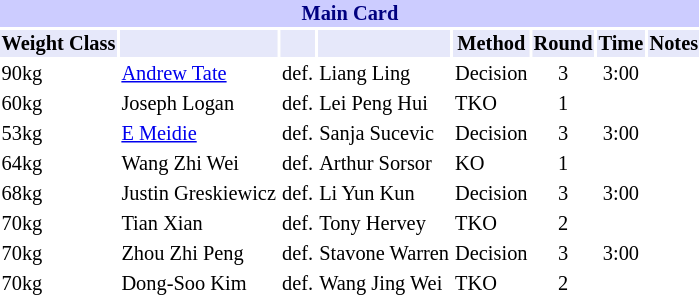<table class="toccolours" style="font-size: 85%;">
<tr>
<th colspan="8" style="background-color: #ccf; color: #000080; text-align: center;"><strong>Main Card</strong></th>
</tr>
<tr>
<th colspan="1" style="background-color: #E6E8FA; color: #000000; text-align: center;">Weight Class</th>
<th colspan="1" style="background-color: #E6E8FA; color: #000000; text-align: center;"></th>
<th colspan="1" style="background-color: #E6E8FA; color: #000000; text-align: center;"></th>
<th colspan="1" style="background-color: #E6E8FA; color: #000000; text-align: center;"></th>
<th colspan="1" style="background-color: #E6E8FA; color: #000000; text-align: center;">Method</th>
<th colspan="1" style="background-color: #E6E8FA; color: #000000; text-align: center;">Round</th>
<th colspan="1" style="background-color: #E6E8FA; color: #000000; text-align: center;">Time</th>
<th colspan="1" style="background-color: #E6E8FA; color: #000000; text-align: center;">Notes</th>
</tr>
<tr>
<td>90kg</td>
<td> <a href='#'>Andrew Tate</a></td>
<td align=center>def.</td>
<td> Liang Ling</td>
<td>Decision</td>
<td align=center>3</td>
<td align=center>3:00</td>
<td></td>
</tr>
<tr>
<td>60kg</td>
<td> Joseph Logan</td>
<td align=center>def.</td>
<td> Lei Peng Hui</td>
<td>TKO</td>
<td align=center>1</td>
<td align=center></td>
<td></td>
</tr>
<tr>
<td>53kg</td>
<td> <a href='#'>E Meidie</a></td>
<td align=center>def.</td>
<td> Sanja Sucevic</td>
<td>Decision</td>
<td align=center>3</td>
<td align=center>3:00</td>
<td></td>
</tr>
<tr>
<td>64kg</td>
<td> Wang Zhi Wei</td>
<td align=center>def.</td>
<td> Arthur Sorsor</td>
<td>KO</td>
<td align=center>1</td>
<td align=center></td>
<td></td>
</tr>
<tr>
<td>68kg</td>
<td> Justin Greskiewicz</td>
<td align=center>def.</td>
<td> Li Yun Kun</td>
<td>Decision</td>
<td align=center>3</td>
<td align=center>3:00</td>
<td></td>
</tr>
<tr>
<td>70kg</td>
<td> Tian Xian</td>
<td align=center>def.</td>
<td> Tony Hervey</td>
<td>TKO</td>
<td align=center>2</td>
<td align=center></td>
<td></td>
</tr>
<tr>
<td>70kg</td>
<td> Zhou Zhi Peng</td>
<td align=center>def.</td>
<td> Stavone Warren</td>
<td>Decision</td>
<td align=center>3</td>
<td align=center>3:00</td>
<td></td>
</tr>
<tr>
<td>70kg</td>
<td> Dong-Soo Kim</td>
<td align=center>def.</td>
<td> Wang Jing Wei</td>
<td>TKO</td>
<td align=center>2</td>
<td align=center></td>
<td></td>
</tr>
<tr>
</tr>
</table>
